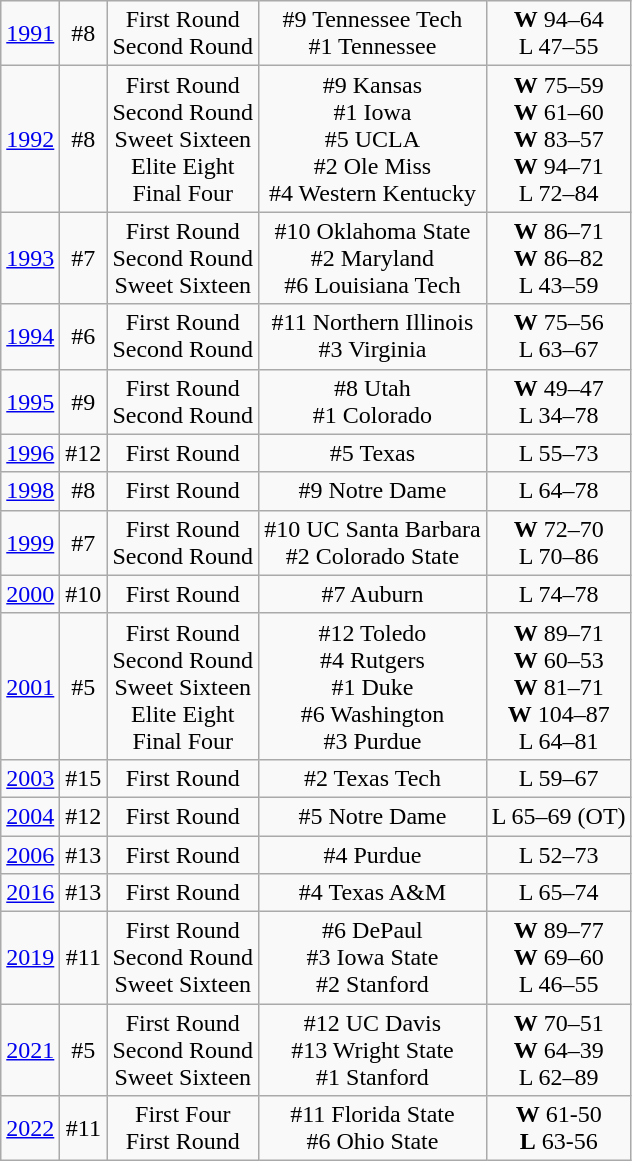<table class="wikitable">
<tr align="center">
<td><a href='#'>1991</a></td>
<td>#8</td>
<td>First Round<br>Second Round</td>
<td>#9 Tennessee Tech<br>#1 Tennessee</td>
<td><strong>W</strong> 94–64<br>L 47–55</td>
</tr>
<tr align="center">
<td><a href='#'>1992</a></td>
<td>#8</td>
<td>First Round<br>Second Round<br>Sweet Sixteen<br>Elite Eight<br>Final Four</td>
<td>#9 Kansas<br>#1 Iowa<br>#5 UCLA<br>#2 Ole Miss<br>#4 Western Kentucky</td>
<td><strong>W</strong> 75–59<br><strong>W</strong> 61–60<br><strong>W</strong> 83–57<br><strong>W</strong> 94–71<br> L 72–84</td>
</tr>
<tr align="center">
<td><a href='#'>1993</a></td>
<td>#7</td>
<td>First Round<br>Second Round<br>Sweet Sixteen</td>
<td>#10 Oklahoma State<br> #2 Maryland<br>#6 Louisiana Tech</td>
<td><strong>W</strong> 86–71<br><strong>W</strong> 86–82<br>L 43–59</td>
</tr>
<tr align="center">
<td><a href='#'>1994</a></td>
<td>#6</td>
<td>First Round<br>Second Round</td>
<td>#11 Northern Illinois<br>#3 Virginia</td>
<td><strong>W</strong> 75–56<br> L 63–67</td>
</tr>
<tr align="center">
<td><a href='#'>1995</a></td>
<td>#9</td>
<td>First Round<br>Second Round</td>
<td>#8 Utah<br>#1 Colorado</td>
<td><strong>W</strong> 49–47<br>L 34–78</td>
</tr>
<tr align="center">
<td><a href='#'>1996</a></td>
<td>#12</td>
<td>First Round</td>
<td>#5 Texas</td>
<td>L 55–73</td>
</tr>
<tr align="center">
<td><a href='#'>1998</a></td>
<td>#8</td>
<td>First Round</td>
<td>#9 Notre Dame</td>
<td>L 64–78</td>
</tr>
<tr align="center">
<td><a href='#'>1999</a></td>
<td>#7</td>
<td>First Round<br>Second Round</td>
<td>#10 UC Santa Barbara<br>#2 Colorado State</td>
<td><strong>W</strong> 72–70<br> L 70–86</td>
</tr>
<tr align="center">
<td><a href='#'>2000</a></td>
<td>#10</td>
<td>First Round</td>
<td>#7 Auburn</td>
<td>L 74–78</td>
</tr>
<tr align="center">
<td><a href='#'>2001</a></td>
<td>#5</td>
<td>First Round<br>Second Round<br>Sweet Sixteen<br>Elite Eight<br>Final Four</td>
<td>#12 Toledo<br>#4 Rutgers<br>#1 Duke<br>#6 Washington<br>#3 Purdue</td>
<td><strong>W</strong> 89–71<br><strong>W</strong> 60–53<br><strong>W</strong> 81–71<br><strong>W</strong> 104–87<br>L 64–81</td>
</tr>
<tr align="center">
<td><a href='#'>2003</a></td>
<td>#15</td>
<td>First Round</td>
<td>#2 Texas Tech</td>
<td>L 59–67</td>
</tr>
<tr align="center">
<td><a href='#'>2004</a></td>
<td>#12</td>
<td>First Round</td>
<td>#5 Notre Dame</td>
<td>L 65–69 (OT)</td>
</tr>
<tr align="center">
<td><a href='#'>2006</a></td>
<td>#13</td>
<td>First Round</td>
<td>#4 Purdue</td>
<td>L 52–73</td>
</tr>
<tr align="center">
<td><a href='#'>2016</a></td>
<td>#13</td>
<td>First Round</td>
<td>#4 Texas A&M</td>
<td>L 65–74</td>
</tr>
<tr align="center">
<td><a href='#'>2019</a></td>
<td>#11</td>
<td>First Round<br>Second Round<br>Sweet Sixteen</td>
<td>#6 DePaul<br>#3 Iowa State<br>#2 Stanford</td>
<td><strong>W</strong> 89–77<br><strong>W</strong> 69–60<br>L 46–55</td>
</tr>
<tr align="center">
<td><a href='#'>2021</a></td>
<td>#5</td>
<td>First Round<br>Second Round<br>Sweet Sixteen</td>
<td>#12 UC Davis<br>#13 Wright State<br>#1 Stanford</td>
<td><strong>W</strong> 70–51<br><strong>W</strong> 64–39<br>L 62–89</td>
</tr>
<tr align="center">
<td><a href='#'>2022</a></td>
<td>#11</td>
<td>First Four<br>First Round</td>
<td>#11 Florida State<br>#6 Ohio State</td>
<td><strong>W</strong> 61-50<br><strong>L</strong> 63-56</td>
</tr>
</table>
